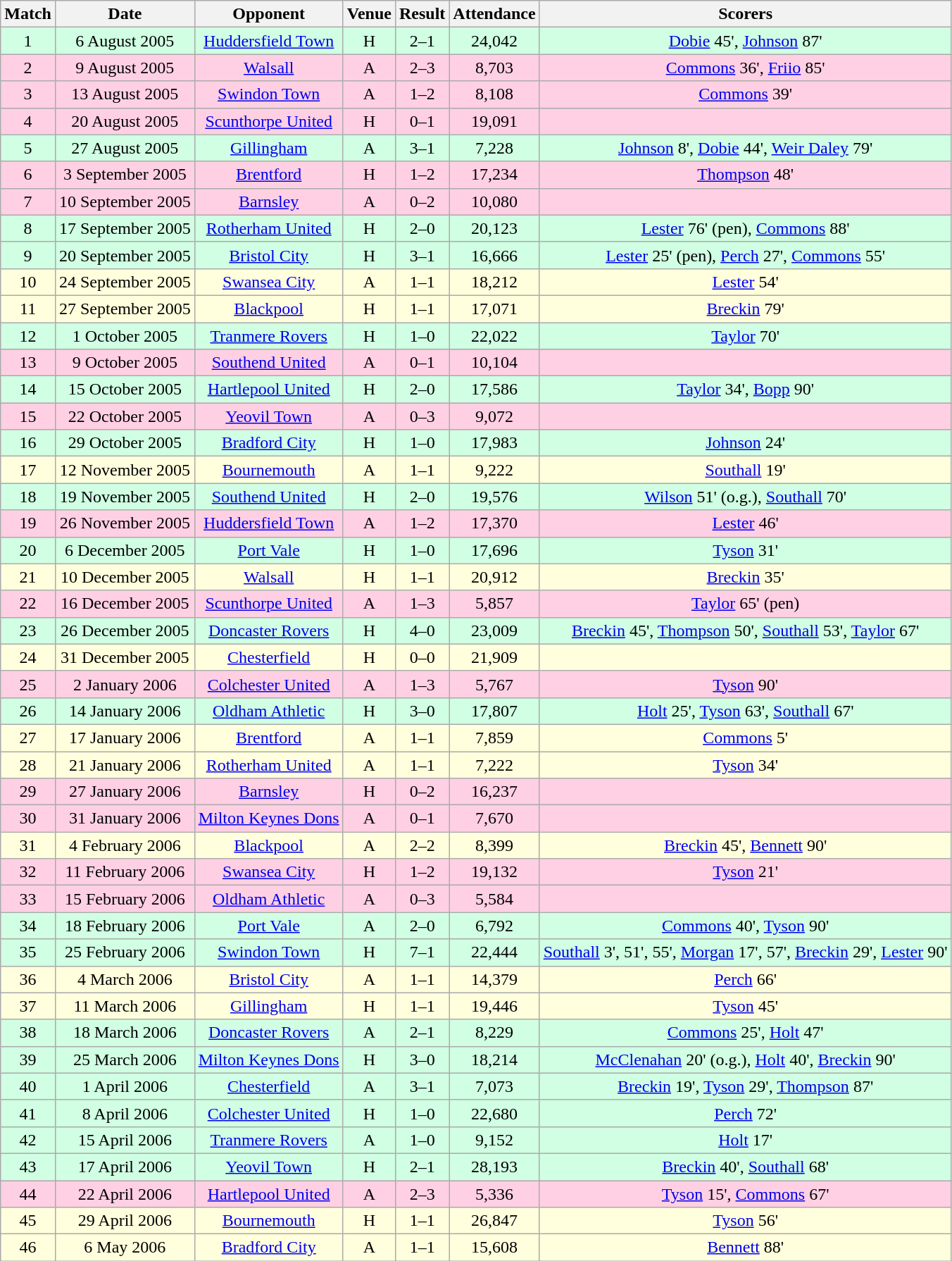<table class="wikitable" style="font-size:100%; text-align:center">
<tr>
<th>Match</th>
<th>Date</th>
<th>Opponent</th>
<th>Venue</th>
<th>Result</th>
<th>Attendance</th>
<th>Scorers</th>
</tr>
<tr style="background: #d0ffe3;">
<td>1</td>
<td>6 August 2005</td>
<td><a href='#'>Huddersfield Town</a></td>
<td>H</td>
<td>2–1</td>
<td>24,042</td>
<td><a href='#'>Dobie</a> 45', <a href='#'>Johnson</a> 87'</td>
</tr>
<tr style="background: #ffd0e3;">
<td>2</td>
<td>9 August 2005</td>
<td><a href='#'>Walsall</a></td>
<td>A</td>
<td>2–3</td>
<td>8,703</td>
<td><a href='#'>Commons</a> 36', <a href='#'>Friio</a> 85'</td>
</tr>
<tr style="background: #ffd0e3;">
<td>3</td>
<td>13 August 2005</td>
<td><a href='#'>Swindon Town</a></td>
<td>A</td>
<td>1–2</td>
<td>8,108</td>
<td><a href='#'>Commons</a> 39'</td>
</tr>
<tr style="background: #ffd0e3;">
<td>4</td>
<td>20 August 2005</td>
<td><a href='#'>Scunthorpe United</a></td>
<td>H</td>
<td>0–1</td>
<td>19,091</td>
<td></td>
</tr>
<tr style="background: #d0ffe3;">
<td>5</td>
<td>27 August 2005</td>
<td><a href='#'>Gillingham</a></td>
<td>A</td>
<td>3–1</td>
<td>7,228</td>
<td><a href='#'>Johnson</a> 8', <a href='#'>Dobie</a> 44', <a href='#'>Weir Daley</a> 79'</td>
</tr>
<tr style="background: #ffd0e3;">
<td>6</td>
<td>3 September 2005</td>
<td><a href='#'>Brentford</a></td>
<td>H</td>
<td>1–2</td>
<td>17,234</td>
<td><a href='#'>Thompson</a> 48'</td>
</tr>
<tr style="background: #ffd0e3;">
<td>7</td>
<td>10 September 2005</td>
<td><a href='#'>Barnsley</a></td>
<td>A</td>
<td>0–2</td>
<td>10,080</td>
<td></td>
</tr>
<tr style="background: #d0ffe3;">
<td>8</td>
<td>17 September 2005</td>
<td><a href='#'>Rotherham United</a></td>
<td>H</td>
<td>2–0</td>
<td>20,123</td>
<td><a href='#'>Lester</a> 76' (pen), <a href='#'>Commons</a> 88'</td>
</tr>
<tr style="background: #d0ffe3;">
<td>9</td>
<td>20 September 2005</td>
<td><a href='#'>Bristol City</a></td>
<td>H</td>
<td>3–1</td>
<td>16,666</td>
<td><a href='#'>Lester</a> 25' (pen), <a href='#'>Perch</a> 27', <a href='#'>Commons</a> 55'</td>
</tr>
<tr style="background: #ffffdd;">
<td>10</td>
<td>24 September 2005</td>
<td><a href='#'>Swansea City</a></td>
<td>A</td>
<td>1–1</td>
<td>18,212</td>
<td><a href='#'>Lester</a> 54'</td>
</tr>
<tr style="background: #ffffdd;">
<td>11</td>
<td>27 September 2005</td>
<td><a href='#'>Blackpool</a></td>
<td>H</td>
<td>1–1</td>
<td>17,071</td>
<td><a href='#'>Breckin</a> 79'</td>
</tr>
<tr style="background: #d0ffe3;">
<td>12</td>
<td>1 October 2005</td>
<td><a href='#'>Tranmere Rovers</a></td>
<td>H</td>
<td>1–0</td>
<td>22,022</td>
<td><a href='#'>Taylor</a> 70'</td>
</tr>
<tr style="background: #ffd0e3;">
<td>13</td>
<td>9 October 2005</td>
<td><a href='#'>Southend United</a></td>
<td>A</td>
<td>0–1</td>
<td>10,104</td>
<td></td>
</tr>
<tr style="background: #d0ffe3;">
<td>14</td>
<td>15 October 2005</td>
<td><a href='#'>Hartlepool United</a></td>
<td>H</td>
<td>2–0</td>
<td>17,586</td>
<td><a href='#'>Taylor</a> 34', <a href='#'>Bopp</a> 90'</td>
</tr>
<tr style="background: #ffd0e3;">
<td>15</td>
<td>22 October 2005</td>
<td><a href='#'>Yeovil Town</a></td>
<td>A</td>
<td>0–3</td>
<td>9,072</td>
<td></td>
</tr>
<tr style="background: #d0ffe3;">
<td>16</td>
<td>29 October 2005</td>
<td><a href='#'>Bradford City</a></td>
<td>H</td>
<td>1–0</td>
<td>17,983</td>
<td><a href='#'>Johnson</a> 24'</td>
</tr>
<tr style="background: #ffffdd;">
<td>17</td>
<td>12 November 2005</td>
<td><a href='#'>Bournemouth</a></td>
<td>A</td>
<td>1–1</td>
<td>9,222</td>
<td><a href='#'>Southall</a> 19'</td>
</tr>
<tr style="background: #d0ffe3;">
<td>18</td>
<td>19 November 2005</td>
<td><a href='#'>Southend United</a></td>
<td>H</td>
<td>2–0</td>
<td>19,576</td>
<td><a href='#'>Wilson</a> 51' (o.g.), <a href='#'>Southall</a> 70'</td>
</tr>
<tr style="background: #ffd0e3;">
<td>19</td>
<td>26 November 2005</td>
<td><a href='#'>Huddersfield Town</a></td>
<td>A</td>
<td>1–2</td>
<td>17,370</td>
<td><a href='#'>Lester</a> 46'</td>
</tr>
<tr style="background: #d0ffe3;">
<td>20</td>
<td>6 December 2005</td>
<td><a href='#'>Port Vale</a></td>
<td>H</td>
<td>1–0</td>
<td>17,696</td>
<td><a href='#'>Tyson</a> 31'</td>
</tr>
<tr style="background: #ffffdd;">
<td>21</td>
<td>10 December 2005</td>
<td><a href='#'>Walsall</a></td>
<td>H</td>
<td>1–1</td>
<td>20,912</td>
<td><a href='#'>Breckin</a> 35'</td>
</tr>
<tr style="background: #ffd0e3;">
<td>22</td>
<td>16 December 2005</td>
<td><a href='#'>Scunthorpe United</a></td>
<td>A</td>
<td>1–3</td>
<td>5,857</td>
<td><a href='#'>Taylor</a> 65' (pen)</td>
</tr>
<tr style="background: #d0ffe3;">
<td>23</td>
<td>26 December 2005</td>
<td><a href='#'>Doncaster Rovers</a></td>
<td>H</td>
<td>4–0</td>
<td>23,009</td>
<td><a href='#'>Breckin</a> 45', <a href='#'>Thompson</a> 50', <a href='#'>Southall</a> 53', <a href='#'>Taylor</a> 67'</td>
</tr>
<tr style="background: #ffffdd;">
<td>24</td>
<td>31 December 2005</td>
<td><a href='#'>Chesterfield</a></td>
<td>H</td>
<td>0–0</td>
<td>21,909</td>
<td></td>
</tr>
<tr style="background: #ffd0e3;">
<td>25</td>
<td>2 January 2006</td>
<td><a href='#'>Colchester United</a></td>
<td>A</td>
<td>1–3</td>
<td>5,767</td>
<td><a href='#'>Tyson</a> 90'</td>
</tr>
<tr style="background: #d0ffe3;">
<td>26</td>
<td>14 January 2006</td>
<td><a href='#'>Oldham Athletic</a></td>
<td>H</td>
<td>3–0</td>
<td>17,807</td>
<td><a href='#'>Holt</a> 25', <a href='#'>Tyson</a> 63', <a href='#'>Southall</a> 67'</td>
</tr>
<tr style="background: #ffffdd;">
<td>27</td>
<td>17 January 2006</td>
<td><a href='#'>Brentford</a></td>
<td>A</td>
<td>1–1</td>
<td>7,859</td>
<td><a href='#'>Commons</a> 5'</td>
</tr>
<tr style="background: #ffffdd;">
<td>28</td>
<td>21 January 2006</td>
<td><a href='#'>Rotherham United</a></td>
<td>A</td>
<td>1–1</td>
<td>7,222</td>
<td><a href='#'>Tyson</a> 34'</td>
</tr>
<tr style="background: #ffd0e3;">
<td>29</td>
<td>27 January 2006</td>
<td><a href='#'>Barnsley</a></td>
<td>H</td>
<td>0–2</td>
<td>16,237</td>
<td></td>
</tr>
<tr style="background: #ffd0e3;">
<td>30</td>
<td>31 January 2006</td>
<td><a href='#'>Milton Keynes Dons</a></td>
<td>A</td>
<td>0–1</td>
<td>7,670</td>
<td></td>
</tr>
<tr style="background: #ffffdd;">
<td>31</td>
<td>4 February 2006</td>
<td><a href='#'>Blackpool</a></td>
<td>A</td>
<td>2–2</td>
<td>8,399</td>
<td><a href='#'>Breckin</a> 45', <a href='#'>Bennett</a> 90'</td>
</tr>
<tr style="background: #ffd0e3;">
<td>32</td>
<td>11 February 2006</td>
<td><a href='#'>Swansea City</a></td>
<td>H</td>
<td>1–2</td>
<td>19,132</td>
<td><a href='#'>Tyson</a> 21'</td>
</tr>
<tr style="background: #ffd0e3;">
<td>33</td>
<td>15 February 2006</td>
<td><a href='#'>Oldham Athletic</a></td>
<td>A</td>
<td>0–3</td>
<td>5,584</td>
<td></td>
</tr>
<tr style="background: #d0ffe3;">
<td>34</td>
<td>18 February 2006</td>
<td><a href='#'>Port Vale</a></td>
<td>A</td>
<td>2–0</td>
<td>6,792</td>
<td><a href='#'>Commons</a> 40', <a href='#'>Tyson</a> 90'</td>
</tr>
<tr style="background: #d0ffe3;">
<td>35</td>
<td>25 February 2006</td>
<td><a href='#'>Swindon Town</a></td>
<td>H</td>
<td>7–1</td>
<td>22,444</td>
<td><a href='#'>Southall</a> 3', 51', 55', <a href='#'>Morgan</a> 17', 57', <a href='#'>Breckin</a> 29', <a href='#'>Lester</a> 90'</td>
</tr>
<tr style="background: #ffffdd;">
<td>36</td>
<td>4 March 2006</td>
<td><a href='#'>Bristol City</a></td>
<td>A</td>
<td>1–1</td>
<td>14,379</td>
<td><a href='#'>Perch</a> 66'</td>
</tr>
<tr style="background: #ffffdd;">
<td>37</td>
<td>11 March 2006</td>
<td><a href='#'>Gillingham</a></td>
<td>H</td>
<td>1–1</td>
<td>19,446</td>
<td><a href='#'>Tyson</a> 45'</td>
</tr>
<tr style="background: #d0ffe3;">
<td>38</td>
<td>18 March 2006</td>
<td><a href='#'>Doncaster Rovers</a></td>
<td>A</td>
<td>2–1</td>
<td>8,229</td>
<td><a href='#'>Commons</a> 25', <a href='#'>Holt</a> 47'</td>
</tr>
<tr style="background: #d0ffe3;">
<td>39</td>
<td>25 March 2006</td>
<td><a href='#'>Milton Keynes Dons</a></td>
<td>H</td>
<td>3–0</td>
<td>18,214</td>
<td><a href='#'>McClenahan</a> 20' (o.g.), <a href='#'>Holt</a> 40', <a href='#'>Breckin</a> 90'</td>
</tr>
<tr style="background: #d0ffe3;">
<td>40</td>
<td>1 April 2006</td>
<td><a href='#'>Chesterfield</a></td>
<td>A</td>
<td>3–1</td>
<td>7,073</td>
<td><a href='#'>Breckin</a> 19', <a href='#'>Tyson</a> 29', <a href='#'>Thompson</a> 87'</td>
</tr>
<tr style="background: #d0ffe3;">
<td>41</td>
<td>8 April 2006</td>
<td><a href='#'>Colchester United</a></td>
<td>H</td>
<td>1–0</td>
<td>22,680</td>
<td><a href='#'>Perch</a> 72'</td>
</tr>
<tr style="background: #d0ffe3;">
<td>42</td>
<td>15 April 2006</td>
<td><a href='#'>Tranmere Rovers</a></td>
<td>A</td>
<td>1–0</td>
<td>9,152</td>
<td><a href='#'>Holt</a> 17'</td>
</tr>
<tr style="background: #d0ffe3;">
<td>43</td>
<td>17 April 2006</td>
<td><a href='#'>Yeovil Town</a></td>
<td>H</td>
<td>2–1</td>
<td>28,193</td>
<td><a href='#'>Breckin</a> 40', <a href='#'>Southall</a> 68'</td>
</tr>
<tr style="background: #ffd0e3;">
<td>44</td>
<td>22 April 2006</td>
<td><a href='#'>Hartlepool United</a></td>
<td>A</td>
<td>2–3</td>
<td>5,336</td>
<td><a href='#'>Tyson</a> 15', <a href='#'>Commons</a> 67'</td>
</tr>
<tr style="background: #ffffdd;">
<td>45</td>
<td>29 April 2006</td>
<td><a href='#'>Bournemouth</a></td>
<td>H</td>
<td>1–1</td>
<td>26,847</td>
<td><a href='#'>Tyson</a> 56'</td>
</tr>
<tr style="background: #ffffdd;">
<td>46</td>
<td>6 May 2006</td>
<td><a href='#'>Bradford City</a></td>
<td>A</td>
<td>1–1</td>
<td>15,608</td>
<td><a href='#'>Bennett</a> 88'</td>
</tr>
</table>
